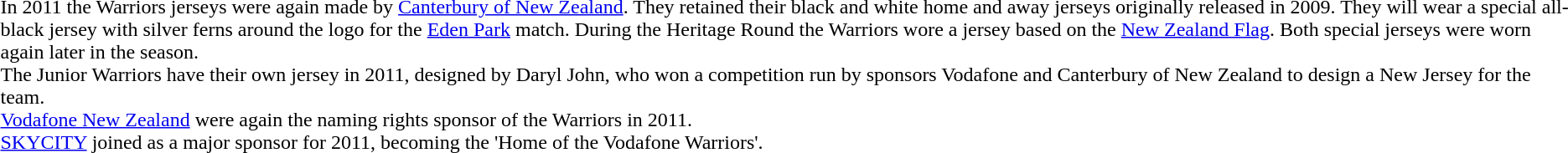<table>
<tr>
<td><br></td>
<td><br></td>
<td><br>In 2011 the Warriors jerseys were again made by <a href='#'>Canterbury of New Zealand</a>. They retained their black and white home and away jerseys originally released in 2009. They will wear a special all-black jersey with silver ferns around the logo for the <a href='#'>Eden Park</a> match. During the Heritage Round the Warriors wore a jersey based on the <a href='#'>New Zealand Flag</a>. Both special jerseys were worn again later in the season.<br>The Junior Warriors have their own jersey in 2011, designed by Daryl John, who won a competition run by sponsors Vodafone and Canterbury of New Zealand to design a New Jersey for the team.<br><a href='#'>Vodafone New Zealand</a> were again the naming rights sponsor of the Warriors in 2011.<br><a href='#'>SKYCITY</a> joined as a major sponsor for 2011, becoming the 'Home of the Vodafone Warriors'.</td>
</tr>
</table>
